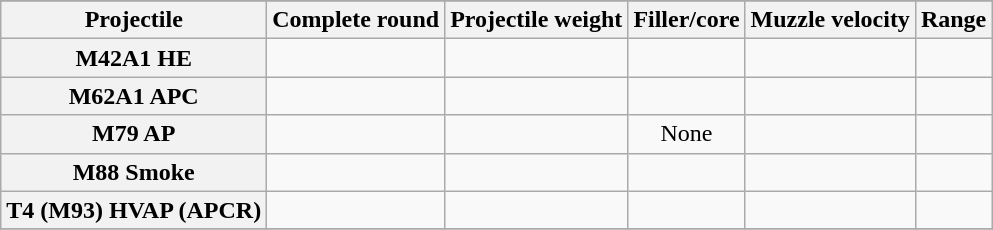<table class="wikitable" style="text-align: center;">
<tr>
</tr>
<tr>
<th>Projectile</th>
<th>Complete round</th>
<th>Projectile weight</th>
<th>Filler/core</th>
<th>Muzzle velocity</th>
<th>Range</th>
</tr>
<tr>
<th>M42A1 HE</th>
<td></td>
<td></td>
<td></td>
<td></td>
<td></td>
</tr>
<tr>
<th>M62A1 APC</th>
<td></td>
<td></td>
<td></td>
<td></td>
<td></td>
</tr>
<tr>
<th>M79 AP</th>
<td></td>
<td></td>
<td>None</td>
<td></td>
<td></td>
</tr>
<tr>
<th>M88 Smoke</th>
<td></td>
<td></td>
<td></td>
<td></td>
<td></td>
</tr>
<tr>
<th>T4 (M93) HVAP (APCR)</th>
<td></td>
<td></td>
<td></td>
<td></td>
<td></td>
</tr>
<tr>
</tr>
</table>
